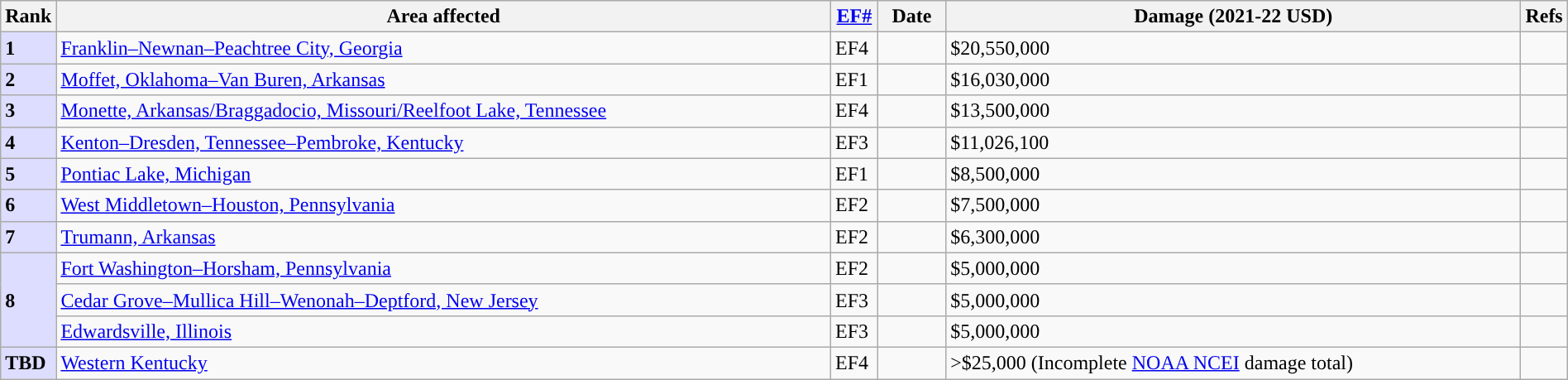<table class="wikitable sortable" style="width:100%;">
<tr>
<th scope="col" style="width:2%; text-align:center;">Rank</th>
<th scope="col" text-align:center;">Area affected</th>
<th scope="col"  style="width:3%; text-align:center;"><a href='#'>EF#</a></th>
<th scope="col" text-align:center;">Date</th>
<th scope="col" text-align:center;">Damage (2021-22 USD)</th>
<th scope="col" style="width:2%; text-align:center;">Refs</th>
</tr>
<tr>
<td bgcolor="#DDDDFF"><strong>1</strong></td>
<td><a href='#'>Franklin–Newnan–Peachtree City, Georgia</a></td>
<td>EF4</td>
<td></td>
<td>$20,550,000</td>
<td></td>
</tr>
<tr>
<td bgcolor="#DDDDFF"><strong>2</strong></td>
<td><a href='#'>Moffet, Oklahoma–Van Buren, Arkansas</a></td>
<td>EF1</td>
<td></td>
<td>$16,030,000</td>
<td></td>
</tr>
<tr>
<td bgcolor="#DDDDFF"><strong>3</strong></td>
<td><a href='#'>Monette, Arkansas/Braggadocio, Missouri/Reelfoot Lake, Tennessee</a></td>
<td>EF4</td>
<td></td>
<td>$13,500,000</td>
<td></td>
</tr>
<tr>
<td bgcolor="#DDDDFF"><strong>4</strong></td>
<td><a href='#'>Kenton–Dresden, Tennessee–Pembroke, Kentucky</a></td>
<td>EF3</td>
<td></td>
<td>$11,026,100</td>
<td></td>
</tr>
<tr>
<td bgcolor="#DDDDFF"><strong>5</strong></td>
<td><a href='#'>Pontiac Lake, Michigan</a></td>
<td>EF1</td>
<td></td>
<td>$8,500,000</td>
<td></td>
</tr>
<tr>
<td bgcolor="#DDDDFF"><strong>6</strong></td>
<td><a href='#'>West Middletown–Houston, Pennsylvania</a></td>
<td>EF2</td>
<td></td>
<td>$7,500,000</td>
<td></td>
</tr>
<tr>
<td bgcolor="#DDDDFF"><strong>7</strong></td>
<td><a href='#'>Trumann, Arkansas</a></td>
<td>EF2</td>
<td></td>
<td>$6,300,000</td>
<td></td>
</tr>
<tr>
<td rowspan="3" bgcolor="#DDDDFF"><strong>8</strong></td>
<td><a href='#'>Fort Washington–Horsham, Pennsylvania</a></td>
<td>EF2</td>
<td></td>
<td>$5,000,000</td>
<td></td>
</tr>
<tr>
<td><a href='#'>Cedar Grove–Mullica Hill–Wenonah–Deptford, New Jersey</a></td>
<td>EF3</td>
<td></td>
<td>$5,000,000</td>
<td></td>
</tr>
<tr>
<td><a href='#'>Edwardsville, Illinois</a></td>
<td>EF3</td>
<td></td>
<td>$5,000,000</td>
<td></td>
</tr>
<tr>
<td bgcolor="#DDDDFF"><strong>TBD</strong></td>
<td><a href='#'>Western Kentucky</a></td>
<td>EF4</td>
<td></td>
<td>>$25,000 (Incomplete <a href='#'>NOAA NCEI</a> damage total)</td>
<td></td>
</tr>
</table>
